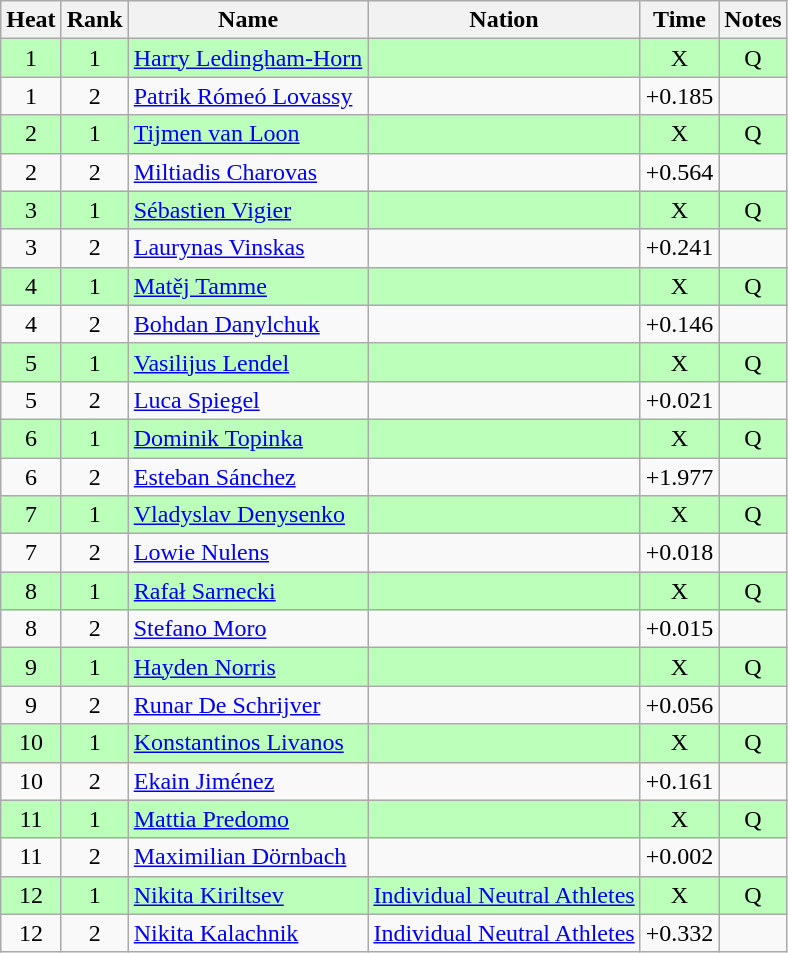<table class="wikitable sortable" style="text-align:center">
<tr>
<th>Heat</th>
<th>Rank</th>
<th>Name</th>
<th>Nation</th>
<th>Time</th>
<th>Notes</th>
</tr>
<tr bgcolor=bbffbb>
<td>1</td>
<td>1</td>
<td align=left><a href='#'>Harry Ledingham-Horn</a></td>
<td align=left></td>
<td>X</td>
<td>Q</td>
</tr>
<tr>
<td>1</td>
<td>2</td>
<td align=left><a href='#'>Patrik Rómeó Lovassy</a></td>
<td align=left></td>
<td>+0.185</td>
<td></td>
</tr>
<tr bgcolor=bbffbb>
<td>2</td>
<td>1</td>
<td align=left><a href='#'>Tijmen van Loon</a></td>
<td align=left></td>
<td>X</td>
<td>Q</td>
</tr>
<tr>
<td>2</td>
<td>2</td>
<td align=left><a href='#'>Miltiadis Charovas</a></td>
<td align=left></td>
<td>+0.564</td>
<td></td>
</tr>
<tr bgcolor=bbffbb>
<td>3</td>
<td>1</td>
<td align=left><a href='#'>Sébastien Vigier</a></td>
<td align=left></td>
<td>X</td>
<td>Q</td>
</tr>
<tr>
<td>3</td>
<td>2</td>
<td align=left><a href='#'>Laurynas Vinskas</a></td>
<td align=left></td>
<td>+0.241</td>
<td></td>
</tr>
<tr bgcolor=bbffbb>
<td>4</td>
<td>1</td>
<td align=left><a href='#'>Matěj Tamme</a></td>
<td align=left></td>
<td>X</td>
<td>Q</td>
</tr>
<tr>
<td>4</td>
<td>2</td>
<td align=left><a href='#'>Bohdan Danylchuk</a></td>
<td align=left></td>
<td>+0.146</td>
<td></td>
</tr>
<tr bgcolor=bbffbb>
<td>5</td>
<td>1</td>
<td align=left><a href='#'>Vasilijus Lendel</a></td>
<td align=left></td>
<td>X</td>
<td>Q</td>
</tr>
<tr>
<td>5</td>
<td>2</td>
<td align=left><a href='#'>Luca Spiegel</a></td>
<td align=left></td>
<td>+0.021</td>
<td></td>
</tr>
<tr bgcolor=bbffbb>
<td>6</td>
<td>1</td>
<td align=left><a href='#'>Dominik Topinka</a></td>
<td align=left></td>
<td>X</td>
<td>Q</td>
</tr>
<tr>
<td>6</td>
<td>2</td>
<td align=left><a href='#'>Esteban Sánchez</a></td>
<td align=left></td>
<td>+1.977</td>
<td></td>
</tr>
<tr bgcolor=bbffbb>
<td>7</td>
<td>1</td>
<td align=left><a href='#'>Vladyslav Denysenko</a></td>
<td align=left></td>
<td>X</td>
<td>Q</td>
</tr>
<tr>
<td>7</td>
<td>2</td>
<td align=left><a href='#'>Lowie Nulens</a></td>
<td align=left></td>
<td>+0.018</td>
<td></td>
</tr>
<tr bgcolor=bbffbb>
<td>8</td>
<td>1</td>
<td align=left><a href='#'>Rafał Sarnecki</a></td>
<td align=left></td>
<td>X</td>
<td>Q</td>
</tr>
<tr>
<td>8</td>
<td>2</td>
<td align=left><a href='#'>Stefano Moro</a></td>
<td align=left></td>
<td>+0.015</td>
<td></td>
</tr>
<tr bgcolor=bbffbb>
<td>9</td>
<td>1</td>
<td align=left><a href='#'>Hayden Norris</a></td>
<td align=left></td>
<td>X</td>
<td>Q</td>
</tr>
<tr>
<td>9</td>
<td>2</td>
<td align=left><a href='#'>Runar De Schrijver</a></td>
<td align=left></td>
<td>+0.056</td>
<td></td>
</tr>
<tr bgcolor=bbffbb>
<td>10</td>
<td>1</td>
<td align=left><a href='#'>Konstantinos Livanos</a></td>
<td align=left></td>
<td>X</td>
<td>Q</td>
</tr>
<tr>
<td>10</td>
<td>2</td>
<td align=left><a href='#'>Ekain Jiménez</a></td>
<td align=left></td>
<td>+0.161</td>
<td></td>
</tr>
<tr bgcolor=bbffbb>
<td>11</td>
<td>1</td>
<td align=left><a href='#'>Mattia Predomo</a></td>
<td align=left></td>
<td>X</td>
<td>Q</td>
</tr>
<tr>
<td>11</td>
<td>2</td>
<td align=left><a href='#'>Maximilian Dörnbach</a></td>
<td align=left></td>
<td>+0.002</td>
<td></td>
</tr>
<tr bgcolor=bbffbb>
<td>12</td>
<td>1</td>
<td align=left><a href='#'>Nikita Kiriltsev</a></td>
<td align=left><a href='#'>Individual Neutral Athletes</a></td>
<td>X</td>
<td>Q</td>
</tr>
<tr>
<td>12</td>
<td>2</td>
<td align=left><a href='#'>Nikita Kalachnik</a></td>
<td align=left><a href='#'>Individual Neutral Athletes</a></td>
<td>+0.332</td>
<td></td>
</tr>
</table>
